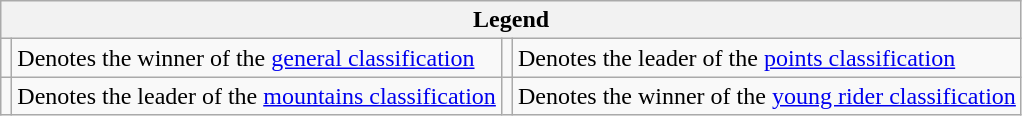<table class="wikitable">
<tr>
<th colspan="4">Legend</th>
</tr>
<tr>
<td></td>
<td>Denotes the winner of the <a href='#'>general classification</a></td>
<td></td>
<td>Denotes the leader of the <a href='#'>points classification</a></td>
</tr>
<tr>
<td></td>
<td>Denotes the leader of the <a href='#'>mountains classification</a></td>
<td></td>
<td>Denotes the winner of the <a href='#'>young rider classification</a></td>
</tr>
</table>
